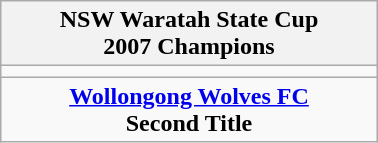<table class="wikitable" style="text-align: center; margin: 0 auto; width: 20%">
<tr>
<th>NSW Waratah State Cup<br>2007 Champions</th>
</tr>
<tr>
<td></td>
</tr>
<tr>
<td><strong><a href='#'>Wollongong Wolves FC</a></strong><br><strong>Second Title</strong></td>
</tr>
</table>
